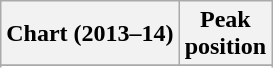<table class="wikitable sortable plainrowheaders">
<tr>
<th scope="col">Chart (2013–14)</th>
<th scope="col">Peak<br>position</th>
</tr>
<tr>
</tr>
<tr>
</tr>
</table>
